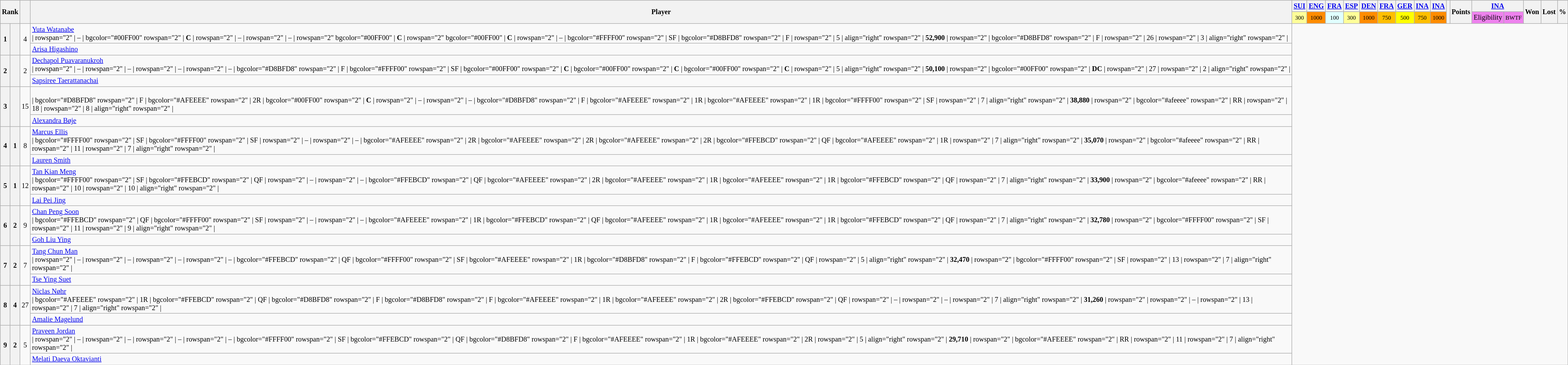<table class="wikitable" style="font-size:85%; text-align:center">
<tr>
<th colspan="2" rowspan="2" width="50">Rank</th>
<th rowspan="2" width="50"></th>
<th rowspan="2" width="175">Player</th>
<th><a href='#'>SUI</a></th>
<th><a href='#'>ENG</a></th>
<th><a href='#'>FRA</a></th>
<th><a href='#'>ESP</a></th>
<th><a href='#'>DEN</a></th>
<th><a href='#'>FRA</a></th>
<th><a href='#'>GER</a></th>
<th><a href='#'>INA</a></th>
<th><a href='#'>INA</a></th>
<th rowspan="2" width="50"></th>
<th rowspan="2" width="50">Points</th>
<th colspan="2"><a href='#'>INA</a></th>
<th rowspan="2" width="50">Won</th>
<th rowspan="2" width="50">Lost</th>
<th rowspan="2" width="50">%</th>
</tr>
<tr>
<td bgcolor="#FFFF99"><small>300</small></td>
<td bgcolor="#FF8C00"><small>1000</small></td>
<td bgcolor="#E0FFFF"><small>100</small></td>
<td bgcolor="#FFFF99"><small>300</small></td>
<td bgcolor="#FF8C00"><small>1000</small></td>
<td bgcolor="#FFBF00"><small>750</small></td>
<td bgcolor="#FFFF00"><small>500</small></td>
<td bgcolor="#FFBF00"><small>750</small></td>
<td bgcolor="#FF8C00"><small>1000</small></td>
<td bgcolor="#EE82EE">Eligibility</td>
<td bgcolor="#EE82EE"><small>BWTF</small></td>
</tr>
<tr>
<th rowspan="2">1</th>
<th rowspan="2"></th>
<td rowspan="2">4</td>
<td align="left"> <a href='#'>Yuta Watanabe</a><br>| rowspan="2" | –
| bgcolor="#00FF00" rowspan="2" | <strong>C</strong>
| rowspan="2" | –
| rowspan="2" | –
| rowspan="2" bgcolor="#00FF00" | <strong>C</strong>
| rowspan="2" bgcolor="#00FF00" | <strong>C</strong>
| rowspan="2" | –
| bgcolor="#FFFF00" rowspan="2" | SF
| bgcolor="#D8BFD8" rowspan="2" | F
| rowspan="2" | 5
| align="right" rowspan="2" | <strong>52,900</strong>
| rowspan="2"  
| bgcolor="#D8BFD8" rowspan="2" | F
| rowspan="2" | 26
| rowspan="2" | 3
| align="right" rowspan="2" | </td>
</tr>
<tr>
<td align="left"> <a href='#'>Arisa Higashino</a></td>
</tr>
<tr>
<th rowspan="2">2</th>
<th rowspan="2"></th>
<td rowspan="2">2</td>
<td align="left" nowrap> <a href='#'>Dechapol Puavaranukroh</a><br>| rowspan="2" | –
| rowspan="2" | –
| rowspan="2" | –
| rowspan="2" | –
| bgcolor="#D8BFD8" rowspan="2" | F
| bgcolor="#FFFF00" rowspan="2" | SF
| bgcolor="#00FF00" rowspan="2" | <strong>C</strong>
| bgcolor="#00FF00" rowspan="2" | <strong>C</strong>
| bgcolor="#00FF00" rowspan="2" | <strong>C</strong>
| rowspan="2" | 5
| align="right" rowspan="2" | <strong>50,100</strong>
| rowspan="2"  
| bgcolor="#00FF00" rowspan="2" | <strong>DC</strong>
| rowspan="2" | 27
| rowspan="2" | 2
| align="right" rowspan="2" | </td>
</tr>
<tr>
<td align="left"> <a href='#'>Sapsiree Taerattanachai</a></td>
</tr>
<tr>
<th rowspan="2">3</th>
<th rowspan="2"></th>
<td rowspan="2">15</td>
<td align="left"><br>| bgcolor="#D8BFD8" rowspan="2" | F
| bgcolor="#AFEEEE" rowspan="2" | 2R
| bgcolor="#00FF00" rowspan="2" | <strong>C</strong>
| rowspan="2" | –
| rowspan="2" | –
| bgcolor="#D8BFD8" rowspan="2" | F
| bgcolor="#AFEEEE" rowspan="2" | 1R
| bgcolor="#AFEEEE" rowspan="2" | 1R
| bgcolor="#FFFF00" rowspan="2" | SF
| rowspan="2" | 7
| align="right" rowspan="2" | <strong>38,880</strong>
| rowspan="2"  
| bgcolor="#afeeee" rowspan="2" | RR
| rowspan="2" | 18
| rowspan="2" | 8
| align="right" rowspan="2" | </td>
</tr>
<tr>
<td align="left"> <a href='#'>Alexandra Bøje</a></td>
</tr>
<tr>
<th rowspan="2">4</th>
<th rowspan="2"> 1</th>
<td rowspan="2">8</td>
<td align="left"> <a href='#'>Marcus Ellis</a><br>| bgcolor="#FFFF00" rowspan="2" | SF
| bgcolor="#FFFF00" rowspan="2" | SF
| rowspan="2" | –
| rowspan="2" | –
| bgcolor="#AFEEEE" rowspan="2" | 2R
| bgcolor="#AFEEEE" rowspan="2" | 2R
| bgcolor="#AFEEEE" rowspan="2" | 2R
| bgcolor="#FFEBCD" rowspan="2" | QF
| bgcolor="#AFEEEE" rowspan="2" | 1R
| rowspan="2" | 7
| align="right" rowspan="2" | <strong>35,070</strong>
| rowspan="2"   
| bgcolor="#afeeee" rowspan="2" | RR
| rowspan="2" | 11
| rowspan="2" | 7
| align="right" rowspan="2" | </td>
</tr>
<tr>
<td align="left"> <a href='#'>Lauren Smith</a></td>
</tr>
<tr>
<th rowspan="2">5</th>
<th rowspan="2"> 1</th>
<td rowspan="2">12</td>
<td align="left"> <a href='#'>Tan Kian Meng</a><br>| bgcolor="#FFFF00" rowspan="2" | SF
| bgcolor="#FFEBCD" rowspan="2" | QF
| rowspan="2" | –
| rowspan="2" | –
| bgcolor="#FFEBCD" rowspan="2" | QF
| bgcolor="#AFEEEE" rowspan="2" | 2R
| bgcolor="#AFEEEE" rowspan="2" | 1R
| bgcolor="#AFEEEE" rowspan="2" | 1R
| bgcolor="#FFEBCD" rowspan="2" | QF
| rowspan="2" | 7
| align="right" rowspan="2" | <strong>33,900</strong>
| rowspan="2"  
| bgcolor="#afeeee" rowspan="2" | RR
| rowspan="2" | 10
| rowspan="2" | 10
| align="right" rowspan="2" | </td>
</tr>
<tr>
<td align="left"> <a href='#'>Lai Pei Jing</a></td>
</tr>
<tr>
<th rowspan="2">6</th>
<th rowspan="2"> 2</th>
<td rowspan="2">9</td>
<td align="left"> <a href='#'>Chan Peng Soon</a><br>| bgcolor="#FFEBCD" rowspan="2" | QF
| bgcolor="#FFFF00" rowspan="2" | SF
| rowspan="2" | –
| rowspan="2" | –
| bgcolor="#AFEEEE" rowspan="2" | 1R
| bgcolor="#FFEBCD" rowspan="2" | QF
| bgcolor="#AFEEEE" rowspan="2" | 1R
| bgcolor="#AFEEEE" rowspan="2" | 1R
|  bgcolor="#FFEBCD" rowspan="2" | QF
| rowspan="2" | 7
| align="right" rowspan="2" | <strong>32,780</strong>
| rowspan="2"  
| bgcolor="#FFFF00" rowspan="2" | SF
| rowspan="2" | 11
| rowspan="2" | 9
| align="right" rowspan="2" | </td>
</tr>
<tr>
<td align="left"> <a href='#'>Goh Liu Ying</a></td>
</tr>
<tr>
<th rowspan="2">7</th>
<th rowspan="2"> 2</th>
<td rowspan="2">7</td>
<td align="left"> <a href='#'>Tang Chun Man</a><br>| rowspan="2" | –
| rowspan="2" | –
| rowspan="2" | –
| rowspan="2" | –
| bgcolor="#FFEBCD" rowspan="2" | QF
| bgcolor="#FFFF00" rowspan="2" | SF
| bgcolor="#AFEEEE" rowspan="2" | 1R
| bgcolor="#D8BFD8" rowspan="2" | F
| bgcolor="#FFEBCD" rowspan="2" | QF
| rowspan="2" | 5
| align="right" rowspan="2" | <strong>32,470</strong>
| rowspan="2"  
| bgcolor="#FFFF00" rowspan="2" | SF
| rowspan="2" | 13
| rowspan="2" | 7
| align="right" rowspan="2" | </td>
</tr>
<tr>
<td align="left"> <a href='#'>Tse Ying Suet</a></td>
</tr>
<tr>
<th rowspan="2">8</th>
<th rowspan="2"> 4</th>
<td rowspan="2">27</td>
<td align="left"> <a href='#'>Niclas Nøhr</a><br>| bgcolor="#AFEEEE" rowspan="2" | 1R
| bgcolor="#FFEBCD" rowspan="2" | QF
| bgcolor="#D8BFD8" rowspan="2" | F
| bgcolor="#D8BFD8" rowspan="2" | F
| bgcolor="#AFEEEE" rowspan="2" | 1R
| bgcolor="#AFEEEE" rowspan="2" | 2R
| bgcolor="#FFEBCD" rowspan="2" | QF
| rowspan="2" | –
| rowspan="2" | –
| rowspan="2" | 7
| align="right" rowspan="2" | <strong>31,260</strong>
| rowspan="2" 
| rowspan="2" | –
| rowspan="2" | 13
| rowspan="2" | 7
| align="right" rowspan="2" | </td>
</tr>
<tr>
<td align="left"> <a href='#'>Amalie Magelund</a></td>
</tr>
<tr>
<th rowspan="2">9</th>
<th rowspan="2"> 2</th>
<td rowspan="2">5</td>
<td align="left"> <a href='#'>Praveen Jordan</a><br>| rowspan="2" | –
| rowspan="2" | –
| rowspan="2" | –
| rowspan="2" | –
| bgcolor="#FFFF00" rowspan="2" | SF
| bgcolor="#FFEBCD" rowspan="2" | QF
| bgcolor="#D8BFD8" rowspan="2" | F
| bgcolor="#AFEEEE" rowspan="2" | 1R
| bgcolor="#AFEEEE" rowspan="2" | 2R
| rowspan="2" | 5
| align="right" rowspan="2" | <strong>29,710</strong>
| rowspan="2"  
| bgcolor="#AFEEEE" rowspan="2" | RR
| rowspan="2" | 11
| rowspan="2" | 7
| align="right" rowspan="2" | </td>
</tr>
<tr>
<td align="left"> <a href='#'>Melati Daeva Oktavianti</a></td>
</tr>
</table>
